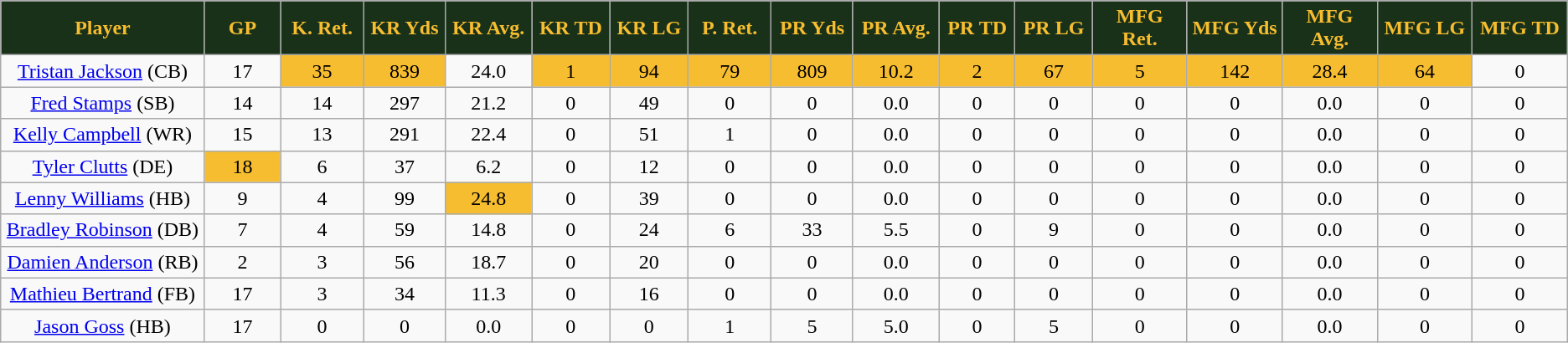<table class="wikitable sortable">
<tr>
<th style="background:#183118;color:#f7bd30;" width="3%">Player</th>
<th style="background:#183118;color:#f7bd30;" width="1%">GP</th>
<th style="background:#183118;color:#f7bd30;" width="1%">K. Ret.</th>
<th style="background:#183118;color:#f7bd30;" width="1%">KR Yds</th>
<th style="background:#183118;color:#f7bd30;" width="1%">KR Avg.</th>
<th style="background:#183118;color:#f7bd30;" width="1%">KR TD</th>
<th style="background:#183118;color:#f7bd30;" width="1%">KR LG</th>
<th style="background:#183118;color:#f7bd30;" width="1%">P. Ret.</th>
<th style="background:#183118;color:#f7bd30;" width="1%">PR Yds</th>
<th style="background:#183118;color:#f7bd30;" width="1%">PR Avg.</th>
<th style="background:#183118;color:#f7bd30;" width="1%">PR TD</th>
<th style="background:#183118;color:#f7bd30;" width="1%">PR LG</th>
<th style="background:#183118;color:#f7bd30;" width="1%">MFG Ret.</th>
<th style="background:#183118;color:#f7bd30;" width="1%">MFG Yds</th>
<th style="background:#183118;color:#f7bd30;" width="1%">MFG Avg.</th>
<th style="background:#183118;color:#f7bd30;" width="1%">MFG LG</th>
<th style="background:#183118;color:#f7bd30;" width="1%">MFG TD</th>
</tr>
<tr align="center">
<td><a href='#'>Tristan Jackson</a> (CB)</td>
<td>17</td>
<td bgcolor="#f7bd30">35</td>
<td bgcolor="#f7bd30">839</td>
<td>24.0</td>
<td bgcolor="#f7bd30">1</td>
<td bgcolor="#f7bd30">94</td>
<td bgcolor="#f7bd30">79</td>
<td bgcolor="#f7bd30">809</td>
<td bgcolor="#f7bd30">10.2</td>
<td bgcolor="#f7bd30">2</td>
<td bgcolor="#f7bd30">67</td>
<td bgcolor="#f7bd30">5</td>
<td bgcolor="#f7bd30">142</td>
<td bgcolor="#f7bd30">28.4</td>
<td bgcolor="#f7bd30">64</td>
<td>0</td>
</tr>
<tr align="center">
<td><a href='#'>Fred Stamps</a> (SB)</td>
<td>14</td>
<td>14</td>
<td>297</td>
<td>21.2</td>
<td>0</td>
<td>49</td>
<td>0</td>
<td>0</td>
<td>0.0</td>
<td>0</td>
<td>0</td>
<td>0</td>
<td>0</td>
<td>0.0</td>
<td>0</td>
<td>0</td>
</tr>
<tr align="center">
<td><a href='#'>Kelly Campbell</a> (WR)</td>
<td>15</td>
<td>13</td>
<td>291</td>
<td>22.4</td>
<td>0</td>
<td>51</td>
<td>1</td>
<td>0</td>
<td>0.0</td>
<td>0</td>
<td>0</td>
<td>0</td>
<td>0</td>
<td>0.0</td>
<td>0</td>
<td>0</td>
</tr>
<tr align="center">
<td><a href='#'>Tyler Clutts</a> (DE)</td>
<td bgcolor="#f7bd30">18</td>
<td>6</td>
<td>37</td>
<td>6.2</td>
<td>0</td>
<td>12</td>
<td>0</td>
<td>0</td>
<td>0.0</td>
<td>0</td>
<td>0</td>
<td>0</td>
<td>0</td>
<td>0.0</td>
<td>0</td>
<td>0</td>
</tr>
<tr align="center">
<td><a href='#'>Lenny Williams</a> (HB)</td>
<td>9</td>
<td>4</td>
<td>99</td>
<td bgcolor="#f7bd30">24.8</td>
<td>0</td>
<td>39</td>
<td>0</td>
<td>0</td>
<td>0.0</td>
<td>0</td>
<td>0</td>
<td>0</td>
<td>0</td>
<td>0.0</td>
<td>0</td>
<td>0</td>
</tr>
<tr align="center">
<td><a href='#'>Bradley Robinson</a> (DB)</td>
<td>7</td>
<td>4</td>
<td>59</td>
<td>14.8</td>
<td>0</td>
<td>24</td>
<td>6</td>
<td>33</td>
<td>5.5</td>
<td>0</td>
<td>9</td>
<td>0</td>
<td>0</td>
<td>0.0</td>
<td>0</td>
<td>0</td>
</tr>
<tr align="center">
<td><a href='#'>Damien Anderson</a> (RB)</td>
<td>2</td>
<td>3</td>
<td>56</td>
<td>18.7</td>
<td>0</td>
<td>20</td>
<td>0</td>
<td>0</td>
<td>0.0</td>
<td>0</td>
<td>0</td>
<td>0</td>
<td>0</td>
<td>0.0</td>
<td>0</td>
<td>0</td>
</tr>
<tr align="center">
<td><a href='#'>Mathieu Bertrand</a> (FB)</td>
<td>17</td>
<td>3</td>
<td>34</td>
<td>11.3</td>
<td>0</td>
<td>16</td>
<td>0</td>
<td>0</td>
<td>0.0</td>
<td>0</td>
<td>0</td>
<td>0</td>
<td>0</td>
<td>0.0</td>
<td>0</td>
<td>0</td>
</tr>
<tr align="center">
<td><a href='#'>Jason Goss</a> (HB)</td>
<td>17</td>
<td>0</td>
<td>0</td>
<td>0.0</td>
<td>0</td>
<td>0</td>
<td>1</td>
<td>5</td>
<td>5.0</td>
<td>0</td>
<td>5</td>
<td>0</td>
<td>0</td>
<td>0.0</td>
<td>0</td>
<td>0</td>
</tr>
</table>
